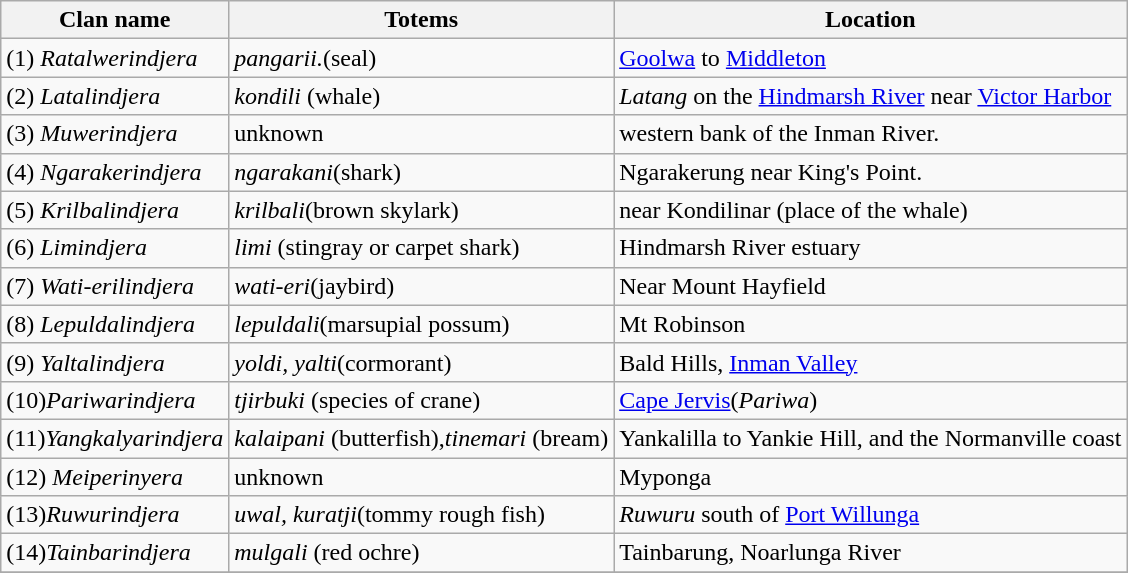<table class="wikitable">
<tr>
<th>Clan name</th>
<th>Totems</th>
<th>Location</th>
</tr>
<tr>
<td rowspan=1>(1) <em>Ratalwerindjera</em></td>
<td><em>pangarii.</em>(seal)</td>
<td><a href='#'>Goolwa</a> to <a href='#'>Middleton</a></td>
</tr>
<tr>
<td rowspan=1>(2) <em>Latalindjera</em></td>
<td><em>kondili</em> (whale)</td>
<td><em>Latang</em> on the  <a href='#'>Hindmarsh River</a> near <a href='#'>Victor Harbor</a></td>
</tr>
<tr>
<td rowspan=1>(3) <em>Muwerindjera</em></td>
<td>unknown</td>
<td>western bank of the Inman River.</td>
</tr>
<tr>
<td rowspan=1>(4) <em>Ngarakerindjera</em></td>
<td><em>ngarakani</em>(shark)</td>
<td>Ngarakerung near King's Point.</td>
</tr>
<tr>
<td rowspan=1>(5)  <em>Krilbalindjera</em></td>
<td><em>krilbali</em>(brown skylark)</td>
<td>near Kondilinar (place of the whale)</td>
</tr>
<tr>
<td rowspan=1>(6) <em>Limindjera</em></td>
<td><em>limi</em> (stingray or carpet shark)</td>
<td>Hindmarsh River estuary</td>
</tr>
<tr>
<td rowspan=1>(7) <em>Wati-erilindjera</em></td>
<td><em>wati-eri</em>(jaybird)</td>
<td>Near Mount Hayfield</td>
</tr>
<tr>
<td rowspan=1>(8) <em>Lepuldalindjera</em></td>
<td><em>lepuldali</em>(marsupial possum)</td>
<td>Mt Robinson</td>
</tr>
<tr>
<td rowspan=1>(9) <em>Yaltalindjera</em></td>
<td><em>yoldi, yalti</em>(cormorant)</td>
<td>Bald Hills, <a href='#'>Inman Valley</a></td>
</tr>
<tr>
<td rowspan=1>(10)<em>Pariwarindjera</em></td>
<td><em>tjirbuki</em> (species of crane)</td>
<td><a href='#'>Cape Jervis</a>(<em>Pariwa</em>)</td>
</tr>
<tr>
<td rowspan=1>(11)<em>Yangkalyarindjera</em></td>
<td><em>kalaipani</em> (butterfish),<em>tinemari</em> (bream)</td>
<td>Yankalilla to Yankie Hill, and the Normanville coast</td>
</tr>
<tr>
<td rowspan=1>(12) <em>Meiperinyera</em></td>
<td>unknown</td>
<td>Myponga</td>
</tr>
<tr>
<td rowspan=1>(13)<em>Ruwurindjera</em></td>
<td><em>uwal, kuratji</em>(tommy rough fish)</td>
<td><em>Ruwuru</em> south of <a href='#'>Port Willunga</a></td>
</tr>
<tr>
<td rowspan=1>(14)<em>Tainbarindjera</em></td>
<td><em>mulgali</em> (red ochre)</td>
<td>Tainbarung, Noarlunga River</td>
</tr>
<tr>
</tr>
</table>
